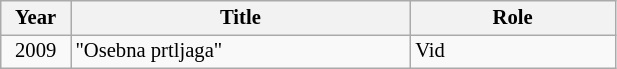<table class="wikitable" style="font-size:86%;">
<tr>
<th width="40">Year</th>
<th width="220">Title</th>
<th width="130">Role</th>
</tr>
<tr>
<td align=center>2009</td>
<td>"Osebna prtljaga"</td>
<td>Vid</td>
</tr>
</table>
